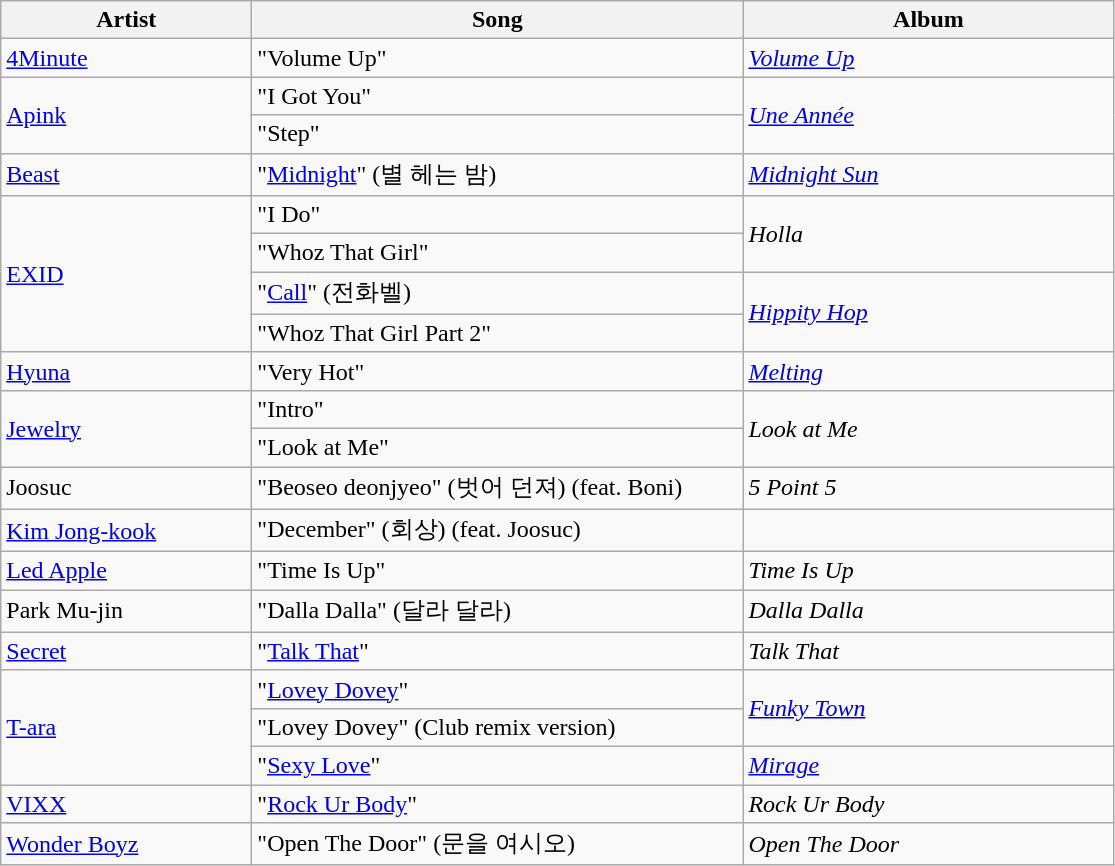<table class="wikitable">
<tr>
<th style="width:10em">Artist</th>
<th style="width:20em">Song</th>
<th style="width:15em">Album</th>
</tr>
<tr>
<td><a href='#'>4Minute</a></td>
<td>"Volume Up"</td>
<td><em><a href='#'>Volume Up</a></em></td>
</tr>
<tr>
<td rowspan="2"><a href='#'>Apink</a></td>
<td>"I Got You"</td>
<td rowspan="2"><em><a href='#'>Une Année</a></em></td>
</tr>
<tr>
<td>"Step"</td>
</tr>
<tr>
<td><a href='#'>Beast</a></td>
<td>"<a href='#'>Midnight</a>" (별 헤는 밤)</td>
<td><em><a href='#'>Midnight Sun</a></em></td>
</tr>
<tr>
<td rowspan="4"><a href='#'>EXID</a></td>
<td>"I Do"</td>
<td rowspan="2"><em>Holla</em></td>
</tr>
<tr>
<td>"Whoz That Girl"</td>
</tr>
<tr>
<td>"<a href='#'>Call</a>" (전화벨)</td>
<td rowspan="2"><em><a href='#'>Hippity Hop</a></em></td>
</tr>
<tr>
<td>"Whoz That Girl Part 2"</td>
</tr>
<tr>
<td><a href='#'>Hyuna</a></td>
<td>"Very Hot"</td>
<td><em><a href='#'>Melting</a></em></td>
</tr>
<tr>
<td rowspan="2"><a href='#'>Jewelry</a></td>
<td>"Intro"</td>
<td rowspan="2"><em>Look at Me</em></td>
</tr>
<tr>
<td>"Look at Me"</td>
</tr>
<tr>
<td>Joosuc</td>
<td>"Beoseo deonjyeo" (벗어 던져) (feat. Boni)</td>
<td><em>5 Point 5</em></td>
</tr>
<tr>
<td><a href='#'>Kim Jong-kook</a></td>
<td>"December" (회상) (feat. Joosuc)</td>
<td></td>
</tr>
<tr>
<td><a href='#'>Led Apple</a></td>
<td>"Time Is Up"</td>
<td><em>Time Is Up</em></td>
</tr>
<tr>
<td>Park Mu-jin</td>
<td>"Dalla Dalla" (달라 달라)</td>
<td><em>Dalla Dalla</em></td>
</tr>
<tr>
<td><a href='#'>Secret</a></td>
<td>"<a href='#'>Talk That</a>"</td>
<td><em>Talk That</em></td>
</tr>
<tr>
<td rowspan="3"><a href='#'>T-ara</a></td>
<td>"<a href='#'>Lovey Dovey</a>"</td>
<td rowspan="2"><em><a href='#'>Funky Town</a></em></td>
</tr>
<tr>
<td>"Lovey Dovey" (Club remix version)</td>
</tr>
<tr>
<td>"<a href='#'>Sexy Love</a>"</td>
<td><em><a href='#'>Mirage</a></em></td>
</tr>
<tr>
<td><a href='#'>VIXX</a></td>
<td>"<a href='#'>Rock Ur Body</a>"</td>
<td><em>Rock Ur Body</em></td>
</tr>
<tr>
<td><a href='#'>Wonder Boyz</a></td>
<td>"Open The Door" (문을 여시오)</td>
<td><em>Open The Door</em></td>
</tr>
</table>
